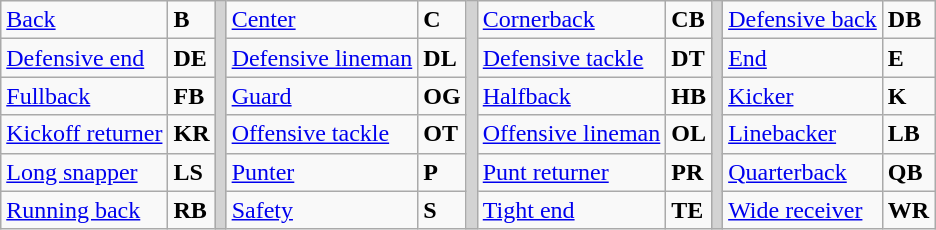<table class="wikitable">
<tr>
<td><a href='#'>Back</a></td>
<td><strong>B</strong></td>
<td rowSpan="6" style="background-color:lightgrey;"></td>
<td><a href='#'>Center</a></td>
<td><strong>C</strong></td>
<td rowSpan="6" style="background-color:lightgrey;"></td>
<td><a href='#'>Cornerback</a></td>
<td><strong>CB</strong></td>
<td rowSpan="6" style="background-color:lightgrey;"></td>
<td><a href='#'>Defensive back</a></td>
<td><strong>DB</strong></td>
</tr>
<tr>
<td><a href='#'>Defensive end</a></td>
<td><strong>DE</strong></td>
<td><a href='#'>Defensive lineman</a></td>
<td><strong>DL</strong></td>
<td><a href='#'>Defensive tackle</a></td>
<td><strong>DT</strong></td>
<td><a href='#'>End</a></td>
<td><strong>E</strong></td>
</tr>
<tr>
<td><a href='#'>Fullback</a></td>
<td><strong>FB</strong></td>
<td><a href='#'>Guard</a></td>
<td><strong>OG</strong></td>
<td><a href='#'>Halfback</a></td>
<td><strong>HB</strong></td>
<td><a href='#'>Kicker</a></td>
<td><strong>K</strong></td>
</tr>
<tr>
<td><a href='#'>Kickoff returner</a></td>
<td><strong>KR</strong></td>
<td><a href='#'>Offensive tackle</a></td>
<td><strong>OT</strong></td>
<td><a href='#'>Offensive lineman</a></td>
<td><strong>OL</strong></td>
<td><a href='#'>Linebacker</a></td>
<td><strong>LB</strong></td>
</tr>
<tr>
<td><a href='#'>Long snapper</a></td>
<td><strong>LS</strong></td>
<td><a href='#'>Punter</a></td>
<td><strong>P</strong></td>
<td><a href='#'>Punt returner</a></td>
<td><strong>PR</strong></td>
<td><a href='#'>Quarterback</a></td>
<td><strong>QB</strong></td>
</tr>
<tr>
<td><a href='#'>Running back</a></td>
<td><strong>RB</strong></td>
<td><a href='#'>Safety</a></td>
<td><strong>S</strong></td>
<td><a href='#'>Tight end</a></td>
<td><strong>TE</strong></td>
<td><a href='#'>Wide receiver</a></td>
<td><strong>WR</strong></td>
</tr>
</table>
